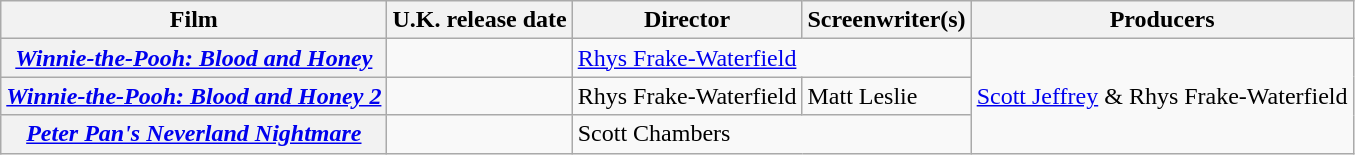<table class="wikitable plainrowheaders defaultcenter col2left">
<tr>
<th scope="col">Film</th>
<th scope="col">U.K. release date</th>
<th scope="col">Director</th>
<th scope="col">Screenwriter(s)</th>
<th scope="col">Producers</th>
</tr>
<tr>
<th scope="row"><em><a href='#'>Winnie-the-Pooh: Blood and Honey</a></em></th>
<td></td>
<td colspan="2"><a href='#'>Rhys Frake-Waterfield</a></td>
<td rowspan="3"><a href='#'>Scott Jeffrey</a> & Rhys Frake-Waterfield</td>
</tr>
<tr>
<th scope="row"><em><a href='#'>Winnie-the-Pooh: Blood and Honey 2</a></em></th>
<td></td>
<td>Rhys Frake-Waterfield</td>
<td>Matt Leslie</td>
</tr>
<tr>
<th scope="row"><em><a href='#'>Peter Pan's Neverland Nightmare</a></em></th>
<td></td>
<td colspan="2">Scott Chambers</td>
</tr>
</table>
